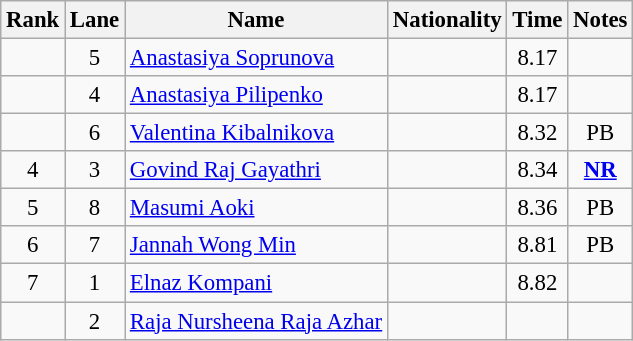<table class="wikitable sortable" style="text-align:center;font-size:95%">
<tr>
<th>Rank</th>
<th>Lane</th>
<th>Name</th>
<th>Nationality</th>
<th>Time</th>
<th>Notes</th>
</tr>
<tr>
<td></td>
<td>5</td>
<td align=left><a href='#'>Anastasiya Soprunova</a></td>
<td align=left></td>
<td>8.17</td>
<td></td>
</tr>
<tr>
<td></td>
<td>4</td>
<td align=left><a href='#'>Anastasiya Pilipenko</a></td>
<td align=left></td>
<td>8.17</td>
<td></td>
</tr>
<tr>
<td></td>
<td>6</td>
<td align=left><a href='#'>Valentina Kibalnikova</a></td>
<td align=left></td>
<td>8.32</td>
<td>PB</td>
</tr>
<tr>
<td>4</td>
<td>3</td>
<td align=left><a href='#'>Govind Raj Gayathri</a></td>
<td align=left></td>
<td>8.34</td>
<td><strong><a href='#'>NR</a></strong></td>
</tr>
<tr>
<td>5</td>
<td>8</td>
<td align=left><a href='#'>Masumi Aoki</a></td>
<td align=left></td>
<td>8.36</td>
<td>PB</td>
</tr>
<tr>
<td>6</td>
<td>7</td>
<td align=left><a href='#'>Jannah Wong Min</a></td>
<td align=left></td>
<td>8.81</td>
<td>PB</td>
</tr>
<tr>
<td>7</td>
<td>1</td>
<td align=left><a href='#'>Elnaz Kompani</a></td>
<td align=left></td>
<td>8.82</td>
<td></td>
</tr>
<tr>
<td></td>
<td>2</td>
<td align=left><a href='#'>Raja Nursheena Raja Azhar</a></td>
<td align=left></td>
<td></td>
<td></td>
</tr>
</table>
